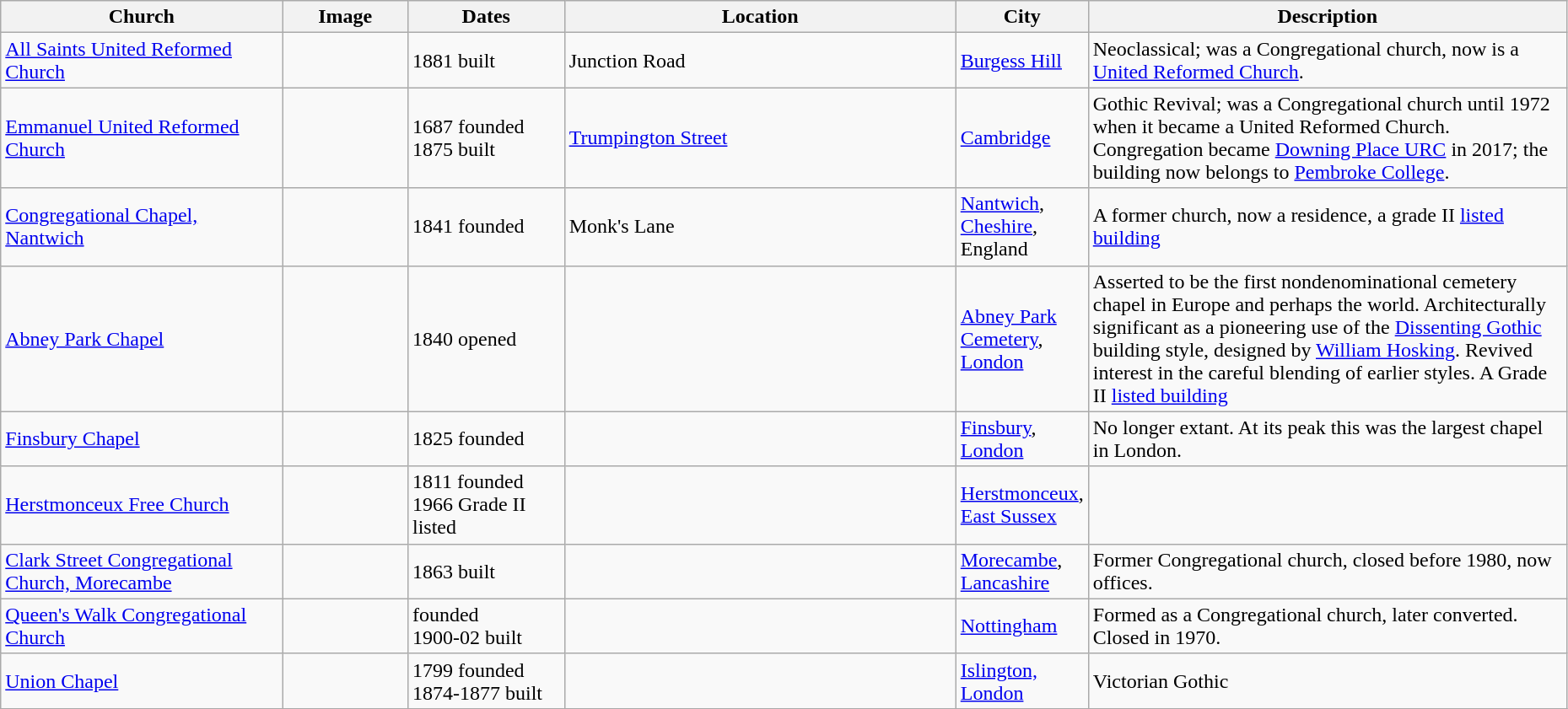<table class="wikitable sortable" style="width:98%">
<tr>
<th width = 18%><strong>Church</strong></th>
<th width = 8% class="unsortable"><strong>Image</strong></th>
<th width = 10%><strong>Dates</strong></th>
<th width = 25%><strong>Location</strong></th>
<th width = 8%><strong>City</strong></th>
<th class="unsortable"><strong>Description</strong></th>
</tr>
<tr ->
<td><a href='#'>All Saints United Reformed Church</a></td>
<td></td>
<td>1881 built</td>
<td>Junction Road<br></td>
<td><a href='#'>Burgess Hill</a></td>
<td>Neoclassical; was a Congregational church, now is a <a href='#'>United Reformed Church</a>.</td>
</tr>
<tr ->
<td><a href='#'>Emmanuel United Reformed Church</a></td>
<td></td>
<td>1687 founded<br> 1875 built</td>
<td><a href='#'>Trumpington Street</a><br></td>
<td><a href='#'>Cambridge</a></td>
<td>Gothic Revival; was a Congregational church until 1972 when it became a United Reformed Church. Congregation became <a href='#'>Downing Place URC</a> in 2017; the building now belongs to <a href='#'>Pembroke College</a>.</td>
</tr>
<tr ->
<td><a href='#'>Congregational Chapel, Nantwich</a></td>
<td></td>
<td>1841 founded</td>
<td>Monk's Lane<br></td>
<td><a href='#'>Nantwich</a>, <a href='#'>Cheshire</a>, England</td>
<td>A former church, now a residence, a grade II <a href='#'>listed building</a></td>
</tr>
<tr ->
<td><a href='#'>Abney Park Chapel</a></td>
<td></td>
<td>1840 opened</td>
<td></td>
<td><a href='#'>Abney Park Cemetery</a>, <a href='#'>London</a></td>
<td>Asserted to be the first nondenominational cemetery chapel in Europe and perhaps the world.  Architecturally significant as a pioneering use of the <a href='#'>Dissenting Gothic</a> building style, designed by <a href='#'>William Hosking</a>.  Revived interest in the careful blending of earlier styles.  A Grade II <a href='#'>listed building</a></td>
</tr>
<tr>
<td><a href='#'>Finsbury Chapel</a></td>
<td></td>
<td>1825 founded</td>
<td></td>
<td><a href='#'>Finsbury</a>, <a href='#'>London</a></td>
<td>No longer extant. At its peak this was the largest chapel in London.</td>
</tr>
<tr>
<td><a href='#'>Herstmonceux Free Church</a></td>
<td></td>
<td>1811 founded<br>1966 Grade II listed</td>
<td></td>
<td><a href='#'>Herstmonceux</a>, <a href='#'>East Sussex</a></td>
<td></td>
</tr>
<tr>
<td><a href='#'>Clark Street Congregational Church, Morecambe</a></td>
<td></td>
<td>1863 built</td>
<td></td>
<td><a href='#'>Morecambe</a>, <a href='#'>Lancashire</a></td>
<td>Former Congregational church, closed before 1980, now offices.</td>
</tr>
<tr>
<td><a href='#'>Queen's Walk Congregational Church</a></td>
<td></td>
<td>founded<br>1900-02 built</td>
<td></td>
<td><a href='#'>Nottingham</a></td>
<td>Formed as a Congregational church, later converted.  Closed in 1970.</td>
</tr>
<tr>
<td><a href='#'>Union Chapel</a></td>
<td></td>
<td>1799 founded<br>1874-1877 built</td>
<td></td>
<td><a href='#'>Islington, London</a></td>
<td>Victorian Gothic</td>
</tr>
<tr>
</tr>
</table>
